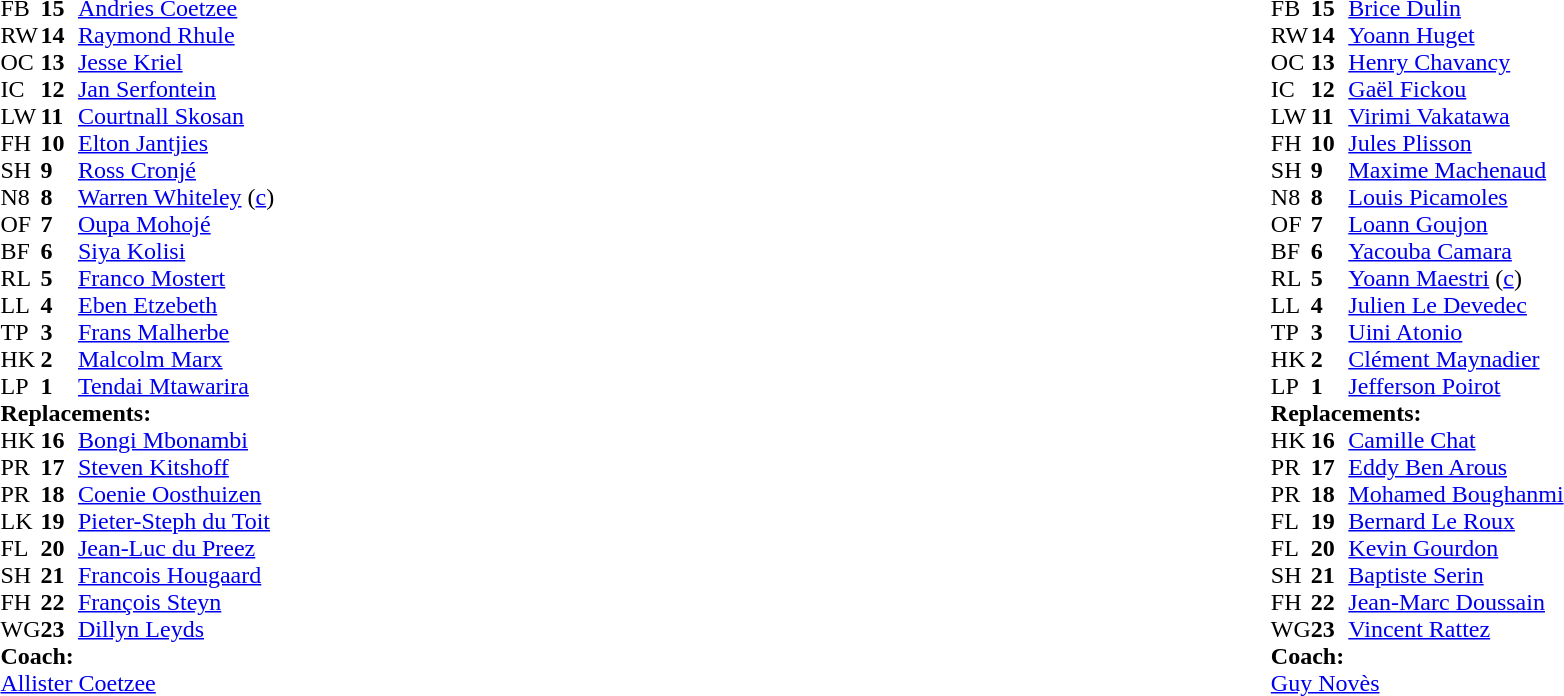<table style="width:100%;">
<tr>
<td style="vertical-align:top; width:50%"><br><table cellspacing="0" cellpadding="0">
<tr>
<th width="25"></th>
<th width="25"></th>
</tr>
<tr>
<td>FB</td>
<td><strong>15</strong></td>
<td><a href='#'>Andries Coetzee</a></td>
</tr>
<tr>
<td>RW</td>
<td><strong>14</strong></td>
<td><a href='#'>Raymond Rhule</a></td>
<td></td>
<td></td>
</tr>
<tr>
<td>OC</td>
<td><strong>13</strong></td>
<td><a href='#'>Jesse Kriel</a></td>
<td></td>
<td></td>
</tr>
<tr>
<td>IC</td>
<td><strong>12</strong></td>
<td><a href='#'>Jan Serfontein</a></td>
</tr>
<tr>
<td>LW</td>
<td><strong>11</strong></td>
<td><a href='#'>Courtnall Skosan</a></td>
</tr>
<tr>
<td>FH</td>
<td><strong>10</strong></td>
<td><a href='#'>Elton Jantjies</a></td>
</tr>
<tr>
<td>SH</td>
<td><strong>9</strong></td>
<td><a href='#'>Ross Cronjé</a></td>
<td></td>
<td></td>
</tr>
<tr>
<td>N8</td>
<td><strong>8</strong></td>
<td><a href='#'>Warren Whiteley</a> (<a href='#'>c</a>)</td>
</tr>
<tr>
<td>OF</td>
<td><strong>7</strong></td>
<td><a href='#'>Oupa Mohojé</a></td>
<td></td>
<td></td>
</tr>
<tr>
<td>BF</td>
<td><strong>6</strong></td>
<td><a href='#'>Siya Kolisi</a></td>
</tr>
<tr>
<td>RL</td>
<td><strong>5</strong></td>
<td><a href='#'>Franco Mostert</a></td>
<td></td>
<td></td>
</tr>
<tr>
<td>LL</td>
<td><strong>4</strong></td>
<td><a href='#'>Eben Etzebeth</a></td>
</tr>
<tr>
<td>TP</td>
<td><strong>3</strong></td>
<td><a href='#'>Frans Malherbe</a></td>
<td></td>
<td></td>
</tr>
<tr>
<td>HK</td>
<td><strong>2</strong></td>
<td><a href='#'>Malcolm Marx</a></td>
<td></td>
<td></td>
</tr>
<tr>
<td>LP</td>
<td><strong>1</strong></td>
<td><a href='#'>Tendai Mtawarira</a></td>
<td></td>
<td></td>
</tr>
<tr>
<td colspan=3><strong>Replacements:</strong></td>
</tr>
<tr>
<td>HK</td>
<td><strong>16</strong></td>
<td><a href='#'>Bongi Mbonambi</a></td>
<td></td>
<td></td>
</tr>
<tr>
<td>PR</td>
<td><strong>17</strong></td>
<td><a href='#'>Steven Kitshoff</a></td>
<td></td>
<td></td>
</tr>
<tr>
<td>PR</td>
<td><strong>18</strong></td>
<td><a href='#'>Coenie Oosthuizen</a></td>
<td></td>
<td></td>
</tr>
<tr>
<td>LK</td>
<td><strong>19</strong></td>
<td><a href='#'>Pieter-Steph du Toit</a></td>
<td></td>
<td></td>
</tr>
<tr>
<td>FL</td>
<td><strong>20</strong></td>
<td><a href='#'>Jean-Luc du Preez</a></td>
<td></td>
<td></td>
</tr>
<tr>
<td>SH</td>
<td><strong>21</strong></td>
<td><a href='#'>Francois Hougaard</a></td>
<td></td>
<td></td>
</tr>
<tr>
<td>FH</td>
<td><strong>22</strong></td>
<td><a href='#'>François Steyn</a></td>
<td></td>
<td></td>
</tr>
<tr>
<td>WG</td>
<td><strong>23</strong></td>
<td><a href='#'>Dillyn Leyds</a></td>
<td></td>
<td></td>
</tr>
<tr>
<td colspan=3><strong>Coach:</strong></td>
</tr>
<tr>
<td colspan="4"> <a href='#'>Allister Coetzee</a></td>
</tr>
</table>
</td>
<td style="vertical-align:top; width:50%"><br><table cellspacing="0" cellpadding="0" style="margin:auto">
<tr>
<th width="25"></th>
<th width="25"></th>
</tr>
<tr>
<td>FB</td>
<td><strong>15</strong></td>
<td><a href='#'>Brice Dulin</a></td>
<td></td>
<td></td>
</tr>
<tr>
<td>RW</td>
<td><strong>14</strong></td>
<td><a href='#'>Yoann Huget</a></td>
</tr>
<tr>
<td>OC</td>
<td><strong>13</strong></td>
<td><a href='#'>Henry Chavancy</a></td>
</tr>
<tr>
<td>IC</td>
<td><strong>12</strong></td>
<td><a href='#'>Gaël Fickou</a></td>
</tr>
<tr>
<td>LW</td>
<td><strong>11</strong></td>
<td><a href='#'>Virimi Vakatawa</a></td>
</tr>
<tr>
<td>FH</td>
<td><strong>10</strong></td>
<td><a href='#'>Jules Plisson</a></td>
<td></td>
<td></td>
</tr>
<tr>
<td>SH</td>
<td><strong>9</strong></td>
<td><a href='#'>Maxime Machenaud</a></td>
<td></td>
<td></td>
</tr>
<tr>
<td>N8</td>
<td><strong>8</strong></td>
<td><a href='#'>Louis Picamoles</a></td>
<td></td>
<td></td>
</tr>
<tr>
<td>OF</td>
<td><strong>7</strong></td>
<td><a href='#'>Loann Goujon</a></td>
<td></td>
<td></td>
</tr>
<tr>
<td>BF</td>
<td><strong>6</strong></td>
<td><a href='#'>Yacouba Camara</a></td>
</tr>
<tr>
<td>RL</td>
<td><strong>5</strong></td>
<td><a href='#'>Yoann Maestri</a> (<a href='#'>c</a>)</td>
</tr>
<tr>
<td>LL</td>
<td><strong>4</strong></td>
<td><a href='#'>Julien Le Devedec</a></td>
</tr>
<tr>
<td>TP</td>
<td><strong>3</strong></td>
<td><a href='#'>Uini Atonio</a></td>
<td></td>
<td></td>
<td></td>
<td></td>
</tr>
<tr>
<td>HK</td>
<td><strong>2</strong></td>
<td><a href='#'>Clément Maynadier</a></td>
<td></td>
<td></td>
</tr>
<tr>
<td>LP</td>
<td><strong>1</strong></td>
<td><a href='#'>Jefferson Poirot</a></td>
<td></td>
<td></td>
</tr>
<tr>
<td colspan=3><strong>Replacements:</strong></td>
</tr>
<tr>
<td>HK</td>
<td><strong>16</strong></td>
<td><a href='#'>Camille Chat</a></td>
<td></td>
<td></td>
</tr>
<tr>
<td>PR</td>
<td><strong>17</strong></td>
<td><a href='#'>Eddy Ben Arous</a></td>
<td></td>
<td></td>
</tr>
<tr>
<td>PR</td>
<td><strong>18</strong></td>
<td><a href='#'>Mohamed Boughanmi</a></td>
<td></td>
<td></td>
<td></td>
<td></td>
</tr>
<tr>
<td>FL</td>
<td><strong>19</strong></td>
<td><a href='#'>Bernard Le Roux</a></td>
<td></td>
<td></td>
</tr>
<tr>
<td>FL</td>
<td><strong>20</strong></td>
<td><a href='#'>Kevin Gourdon</a></td>
<td></td>
<td></td>
</tr>
<tr>
<td>SH</td>
<td><strong>21</strong></td>
<td><a href='#'>Baptiste Serin</a></td>
<td></td>
<td></td>
</tr>
<tr>
<td>FH</td>
<td><strong>22</strong></td>
<td><a href='#'>Jean-Marc Doussain</a></td>
<td></td>
<td></td>
</tr>
<tr>
<td>WG</td>
<td><strong>23</strong></td>
<td><a href='#'>Vincent Rattez</a></td>
<td></td>
<td></td>
</tr>
<tr>
<td colspan=3><strong>Coach:</strong></td>
</tr>
<tr>
<td colspan="4"> <a href='#'>Guy Novès</a></td>
</tr>
</table>
</td>
</tr>
</table>
